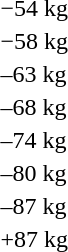<table>
<tr>
<td rowspan=2>−54 kg</td>
<td rowspan=2></td>
<td rowspan=2></td>
<td></td>
</tr>
<tr>
<td></td>
</tr>
<tr>
<td rowspan=2>−58 kg</td>
<td rowspan=2></td>
<td rowspan=2></td>
<td></td>
</tr>
<tr>
<td></td>
</tr>
<tr>
<td rowspan=2>–63 kg</td>
<td rowspan=2></td>
<td rowspan=2></td>
<td></td>
</tr>
<tr>
<td></td>
</tr>
<tr>
<td rowspan=2>–68 kg</td>
<td rowspan=2></td>
<td rowspan=2></td>
<td></td>
</tr>
<tr>
<td></td>
</tr>
<tr>
<td rowspan=2>–74 kg</td>
<td rowspan=2></td>
<td rowspan=2></td>
<td></td>
</tr>
<tr>
<td></td>
</tr>
<tr>
<td rowspan=2>–80 kg</td>
<td rowspan=2></td>
<td rowspan=2></td>
<td></td>
</tr>
<tr>
<td></td>
</tr>
<tr>
<td rowspan=2>–87 kg</td>
<td rowspan=2></td>
<td rowspan=2></td>
<td></td>
</tr>
<tr>
<td></td>
</tr>
<tr>
<td rowspan=2>+87 kg</td>
<td rowspan=2></td>
<td rowspan=2></td>
<td></td>
</tr>
<tr>
<td></td>
</tr>
</table>
